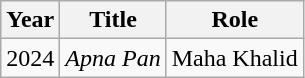<table class="wikitable sortable plainrowheaders">
<tr style="text-align:center;">
<th scope="col">Year</th>
<th scope="col">Title</th>
<th scope="col">Role</th>
</tr>
<tr>
<td>2024</td>
<td><em>Apna Pan</em></td>
<td>Maha Khalid</td>
</tr>
</table>
